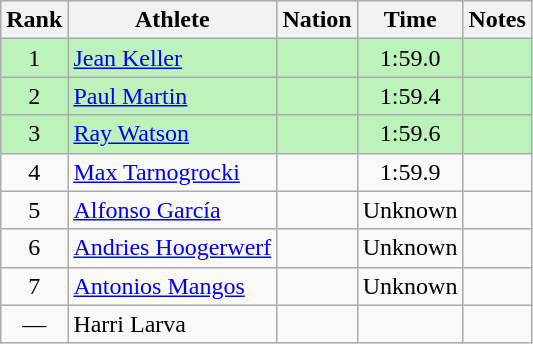<table class="wikitable sortable" style="text-align:center">
<tr>
<th>Rank</th>
<th>Athlete</th>
<th>Nation</th>
<th>Time</th>
<th>Notes</th>
</tr>
<tr bgcolor=bbf3bb>
<td>1</td>
<td align=left><a href='#'>Jean Keller</a></td>
<td align=left></td>
<td>1:59.0</td>
<td></td>
</tr>
<tr bgcolor=bbf3bb>
<td>2</td>
<td align=left><a href='#'>Paul Martin</a></td>
<td align=left></td>
<td>1:59.4</td>
<td></td>
</tr>
<tr bgcolor=bbf3bb>
<td>3</td>
<td align=left><a href='#'>Ray Watson</a></td>
<td align=left></td>
<td>1:59.6</td>
<td></td>
</tr>
<tr>
<td>4</td>
<td align=left><a href='#'>Max Tarnogrocki</a></td>
<td align=left></td>
<td>1:59.9</td>
<td></td>
</tr>
<tr>
<td>5</td>
<td align=left><a href='#'>Alfonso García</a></td>
<td align=left></td>
<td data-sort-value=3:00.0>Unknown</td>
<td></td>
</tr>
<tr>
<td>6</td>
<td align=left><a href='#'>Andries Hoogerwerf</a></td>
<td align=left></td>
<td data-sort-value=4:00.0>Unknown</td>
<td></td>
</tr>
<tr>
<td>7</td>
<td align=left><a href='#'>Antonios Mangos</a></td>
<td align=left></td>
<td data-sort-value=5:00.0>Unknown</td>
<td></td>
</tr>
<tr>
<td data-sort-value=8>—</td>
<td align=left>Harri Larva</td>
<td align=left></td>
<td></td>
<td></td>
</tr>
</table>
